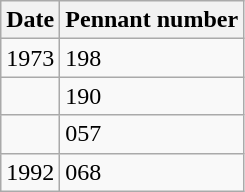<table class="wikitable">
<tr>
<th>Date</th>
<th>Pennant number</th>
</tr>
<tr>
<td>1973</td>
<td>198</td>
</tr>
<tr>
<td></td>
<td>190</td>
</tr>
<tr>
<td></td>
<td>057</td>
</tr>
<tr>
<td>1992</td>
<td>068</td>
</tr>
</table>
